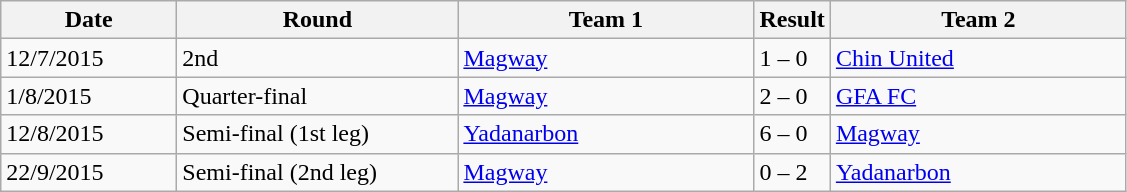<table class="wikitable">
<tr>
<th style="width:110px;">Date</th>
<th style="width:180px;">Round</th>
<th style="width:190px;">Team 1</th>
<th style="width:30px;">Result</th>
<th style="width:190px;">Team 2</th>
</tr>
<tr style="vertical-align:top;">
<td>12/7/2015</td>
<td>2nd</td>
<td><a href='#'>Magway</a></td>
<td>1 – 0</td>
<td><a href='#'>Chin United</a></td>
</tr>
<tr style="vertical-align:top;">
<td>1/8/2015</td>
<td>Quarter-final</td>
<td><a href='#'>Magway</a></td>
<td>2 – 0</td>
<td><a href='#'>GFA FC</a></td>
</tr>
<tr style="vertical-align:top;">
<td>12/8/2015</td>
<td>Semi-final (1st leg)</td>
<td><a href='#'>Yadanarbon</a></td>
<td>6 – 0</td>
<td><a href='#'>Magway</a></td>
</tr>
<tr style="vertical-align:top;">
<td>22/9/2015</td>
<td>Semi-final (2nd leg)</td>
<td><a href='#'>Magway</a></td>
<td>0 – 2</td>
<td><a href='#'>Yadanarbon</a></td>
</tr>
</table>
